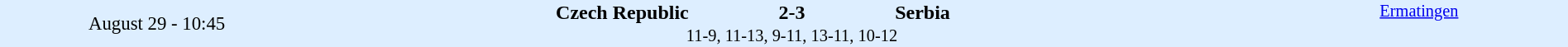<table style="width: 100%; background:#ddeeff;" cellspacing="0">
<tr>
<td style=font-size:95% align=center rowspan=3 width=20%>August 29 - 10:45</td>
</tr>
<tr>
<td width=24% align=right><strong>Czech Republic</strong></td>
<td align=center width=13%><strong>2-3</strong></td>
<td width=24%><strong>Serbia</strong></td>
<td style=font-size:85% rowspan=3 valign=top align=center><a href='#'>Ermatingen</a></td>
</tr>
<tr style=font-size:85%>
<td colspan=3 align=center>11-9, 11-13, 9-11, 13-11, 10-12</td>
</tr>
</table>
